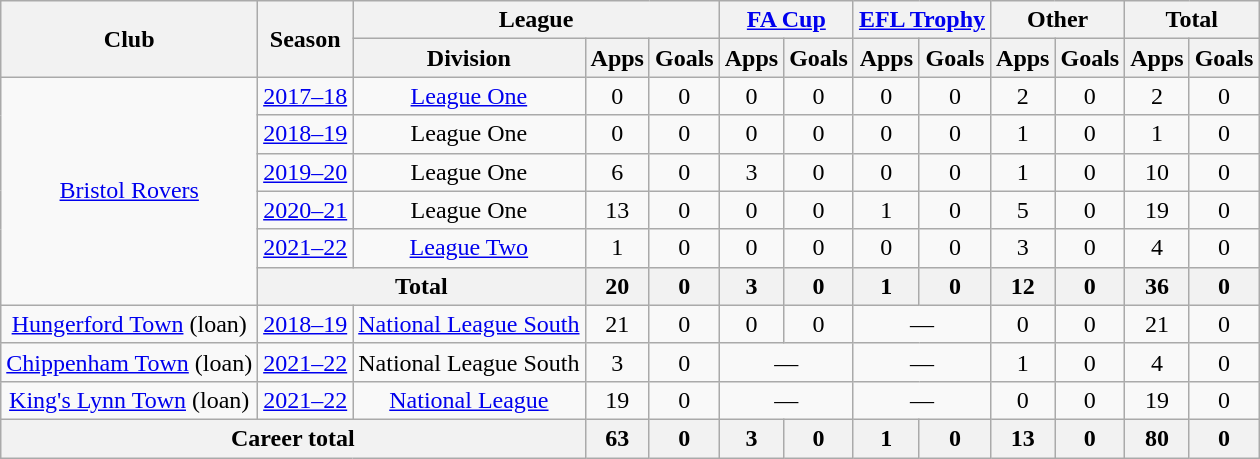<table class="wikitable" style="text-align:center">
<tr>
<th rowspan="2">Club</th>
<th rowspan="2">Season</th>
<th colspan="3">League</th>
<th colspan="2"><a href='#'>FA Cup</a></th>
<th colspan="2"><a href='#'>EFL Trophy</a></th>
<th colspan="2">Other</th>
<th colspan="2">Total</th>
</tr>
<tr>
<th>Division</th>
<th>Apps</th>
<th>Goals</th>
<th>Apps</th>
<th>Goals</th>
<th>Apps</th>
<th>Goals</th>
<th>Apps</th>
<th>Goals</th>
<th>Apps</th>
<th>Goals</th>
</tr>
<tr>
<td rowspan="6"><a href='#'>Bristol Rovers</a></td>
<td><a href='#'>2017–18</a></td>
<td><a href='#'>League One</a></td>
<td>0</td>
<td>0</td>
<td>0</td>
<td>0</td>
<td>0</td>
<td>0</td>
<td>2</td>
<td>0</td>
<td>2</td>
<td>0</td>
</tr>
<tr>
<td><a href='#'>2018–19</a></td>
<td>League One</td>
<td>0</td>
<td>0</td>
<td>0</td>
<td>0</td>
<td>0</td>
<td>0</td>
<td>1</td>
<td>0</td>
<td>1</td>
<td>0</td>
</tr>
<tr>
<td><a href='#'>2019–20</a></td>
<td>League One</td>
<td>6</td>
<td>0</td>
<td>3</td>
<td>0</td>
<td>0</td>
<td>0</td>
<td>1</td>
<td>0</td>
<td>10</td>
<td>0</td>
</tr>
<tr>
<td><a href='#'>2020–21</a></td>
<td>League One</td>
<td>13</td>
<td>0</td>
<td>0</td>
<td>0</td>
<td>1</td>
<td>0</td>
<td>5</td>
<td>0</td>
<td>19</td>
<td>0</td>
</tr>
<tr>
<td><a href='#'>2021–22</a></td>
<td><a href='#'>League Two</a></td>
<td>1</td>
<td>0</td>
<td>0</td>
<td>0</td>
<td>0</td>
<td>0</td>
<td>3</td>
<td>0</td>
<td>4</td>
<td>0</td>
</tr>
<tr>
<th colspan="2">Total</th>
<th>20</th>
<th>0</th>
<th>3</th>
<th>0</th>
<th>1</th>
<th>0</th>
<th>12</th>
<th>0</th>
<th>36</th>
<th>0</th>
</tr>
<tr>
<td><a href='#'>Hungerford Town</a> (loan)</td>
<td><a href='#'>2018–19</a></td>
<td><a href='#'>National League South</a></td>
<td>21</td>
<td>0</td>
<td>0</td>
<td>0</td>
<td colspan="2">—</td>
<td>0</td>
<td>0</td>
<td>21</td>
<td>0</td>
</tr>
<tr>
<td><a href='#'>Chippenham Town</a> (loan)</td>
<td><a href='#'>2021–22</a></td>
<td>National League South</td>
<td>3</td>
<td>0</td>
<td colspan="2">—</td>
<td colspan="2">—</td>
<td>1</td>
<td>0</td>
<td>4</td>
<td>0</td>
</tr>
<tr>
<td><a href='#'>King's Lynn Town</a> (loan)</td>
<td><a href='#'>2021–22</a></td>
<td><a href='#'>National League</a></td>
<td>19</td>
<td>0</td>
<td colspan="2">—</td>
<td colspan="2">—</td>
<td>0</td>
<td>0</td>
<td>19</td>
<td>0</td>
</tr>
<tr>
<th colspan="3">Career total</th>
<th>63</th>
<th>0</th>
<th>3</th>
<th>0</th>
<th>1</th>
<th>0</th>
<th>13</th>
<th>0</th>
<th>80</th>
<th>0</th>
</tr>
</table>
